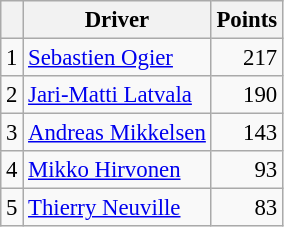<table class="wikitable" style="font-size: 95%;">
<tr>
<th></th>
<th>Driver</th>
<th>Points</th>
</tr>
<tr>
<td>1</td>
<td> <a href='#'>Sebastien Ogier</a></td>
<td align="right">217</td>
</tr>
<tr>
<td>2</td>
<td> <a href='#'>Jari-Matti Latvala</a></td>
<td align="right">190</td>
</tr>
<tr>
<td>3</td>
<td> <a href='#'>Andreas Mikkelsen</a></td>
<td align="right">143</td>
</tr>
<tr>
<td>4</td>
<td> <a href='#'>Mikko Hirvonen</a></td>
<td align="right">93</td>
</tr>
<tr>
<td>5</td>
<td> <a href='#'>Thierry Neuville</a></td>
<td align="right">83</td>
</tr>
</table>
